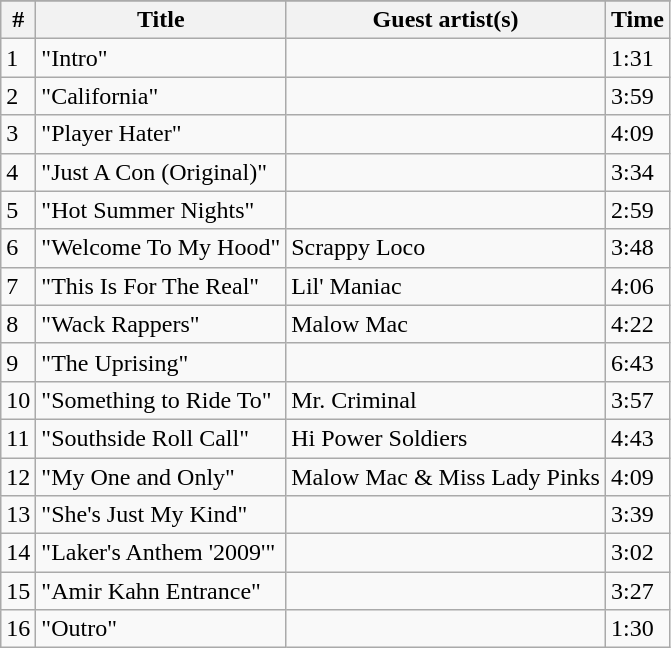<table class="wikitable">
<tr>
</tr>
<tr>
<th align="center">#</th>
<th align="center">Title</th>
<th align="center">Guest artist(s)</th>
<th align="center">Time</th>
</tr>
<tr>
<td>1</td>
<td>"Intro"</td>
<td></td>
<td>1:31</td>
</tr>
<tr>
<td>2</td>
<td>"California"</td>
<td></td>
<td>3:59</td>
</tr>
<tr>
<td>3</td>
<td>"Player Hater"</td>
<td></td>
<td>4:09</td>
</tr>
<tr>
<td>4</td>
<td>"Just A Con (Original)"</td>
<td></td>
<td>3:34</td>
</tr>
<tr>
<td>5</td>
<td>"Hot Summer Nights"</td>
<td></td>
<td>2:59</td>
</tr>
<tr>
<td>6</td>
<td>"Welcome To My Hood"</td>
<td>Scrappy Loco</td>
<td>3:48</td>
</tr>
<tr>
<td>7</td>
<td>"This Is For The Real"</td>
<td>Lil' Maniac</td>
<td>4:06</td>
</tr>
<tr>
<td>8</td>
<td>"Wack Rappers"</td>
<td>Malow Mac</td>
<td>4:22</td>
</tr>
<tr>
<td>9</td>
<td>"The Uprising"</td>
<td></td>
<td>6:43</td>
</tr>
<tr>
<td>10</td>
<td>"Something to Ride To"</td>
<td>Mr. Criminal</td>
<td>3:57</td>
</tr>
<tr>
<td>11</td>
<td>"Southside Roll Call"</td>
<td>Hi Power Soldiers</td>
<td>4:43</td>
</tr>
<tr>
<td>12</td>
<td>"My One and Only"</td>
<td>Malow Mac & Miss Lady Pinks</td>
<td>4:09</td>
</tr>
<tr>
<td>13</td>
<td>"She's Just My Kind"</td>
<td></td>
<td>3:39</td>
</tr>
<tr>
<td>14</td>
<td>"Laker's Anthem '2009'"</td>
<td></td>
<td>3:02</td>
</tr>
<tr>
<td>15</td>
<td>"Amir Kahn Entrance"</td>
<td></td>
<td>3:27</td>
</tr>
<tr>
<td>16</td>
<td>"Outro"</td>
<td></td>
<td>1:30</td>
</tr>
</table>
